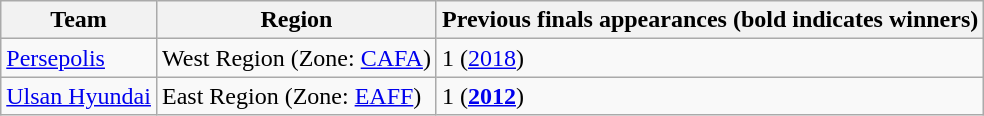<table class="wikitable">
<tr>
<th>Team</th>
<th>Region</th>
<th>Previous finals appearances (bold indicates winners)</th>
</tr>
<tr>
<td> <a href='#'>Persepolis</a></td>
<td>West Region (Zone: <a href='#'>CAFA</a>)</td>
<td>1 (<a href='#'>2018</a>)</td>
</tr>
<tr>
<td> <a href='#'>Ulsan Hyundai</a></td>
<td>East Region (Zone: <a href='#'>EAFF</a>)</td>
<td>1 (<strong><a href='#'>2012</a></strong>)</td>
</tr>
</table>
